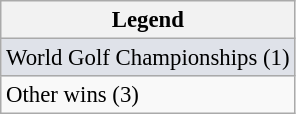<table class="wikitable" style="font-size:95%;">
<tr>
<th>Legend</th>
</tr>
<tr style="background:#dfe2e9;">
<td>World Golf Championships (1)</td>
</tr>
<tr>
<td>Other wins (3)</td>
</tr>
</table>
